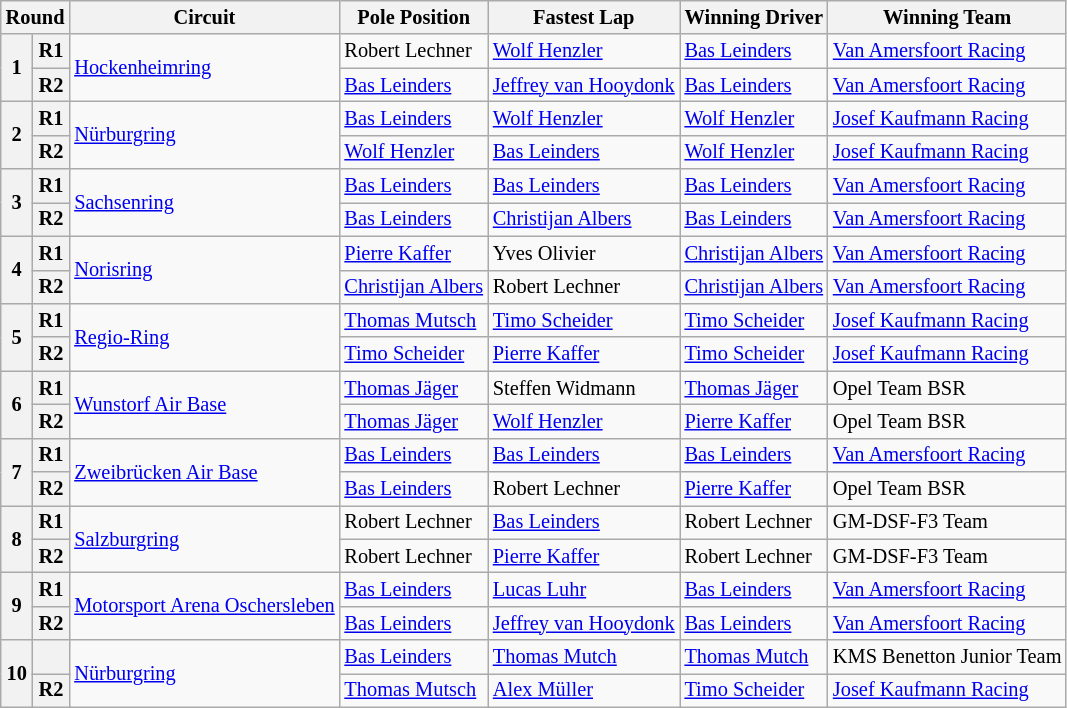<table class="wikitable" style="font-size: 85%">
<tr>
<th colspan=2>Round</th>
<th>Circuit</th>
<th>Pole Position</th>
<th>Fastest Lap</th>
<th>Winning Driver</th>
<th>Winning Team</th>
</tr>
<tr>
<th rowspan=2>1</th>
<th>R1</th>
<td rowspan=2><a href='#'>Hockenheimring</a></td>
<td> Robert Lechner</td>
<td> <a href='#'>Wolf Henzler</a></td>
<td> <a href='#'>Bas Leinders</a></td>
<td> <a href='#'>Van Amersfoort Racing</a></td>
</tr>
<tr>
<th>R2</th>
<td> <a href='#'>Bas Leinders</a></td>
<td> <a href='#'>Jeffrey van Hooydonk</a></td>
<td> <a href='#'>Bas Leinders</a></td>
<td> <a href='#'>Van Amersfoort Racing</a></td>
</tr>
<tr>
<th rowspan=2>2</th>
<th>R1</th>
<td rowspan=2><a href='#'>Nürburgring</a></td>
<td> <a href='#'>Bas Leinders</a></td>
<td> <a href='#'>Wolf Henzler</a></td>
<td> <a href='#'>Wolf Henzler</a></td>
<td> <a href='#'>Josef Kaufmann Racing</a></td>
</tr>
<tr>
<th>R2</th>
<td> <a href='#'>Wolf Henzler</a></td>
<td> <a href='#'>Bas Leinders</a></td>
<td> <a href='#'>Wolf Henzler</a></td>
<td> <a href='#'>Josef Kaufmann Racing</a></td>
</tr>
<tr>
<th rowspan=2>3</th>
<th>R1</th>
<td rowspan=2><a href='#'>Sachsenring</a></td>
<td> <a href='#'>Bas Leinders</a></td>
<td> <a href='#'>Bas Leinders</a></td>
<td> <a href='#'>Bas Leinders</a></td>
<td> <a href='#'>Van Amersfoort Racing</a></td>
</tr>
<tr>
<th>R2</th>
<td> <a href='#'>Bas Leinders</a></td>
<td> <a href='#'>Christijan Albers</a></td>
<td> <a href='#'>Bas Leinders</a></td>
<td> <a href='#'>Van Amersfoort Racing</a></td>
</tr>
<tr>
<th rowspan=2>4</th>
<th>R1</th>
<td rowspan=2><a href='#'>Norisring</a></td>
<td> <a href='#'>Pierre Kaffer</a></td>
<td> Yves Olivier</td>
<td> <a href='#'>Christijan Albers</a></td>
<td> <a href='#'>Van Amersfoort Racing</a></td>
</tr>
<tr>
<th>R2</th>
<td> <a href='#'>Christijan Albers</a></td>
<td> Robert Lechner</td>
<td> <a href='#'>Christijan Albers</a></td>
<td> <a href='#'>Van Amersfoort Racing</a></td>
</tr>
<tr>
<th rowspan=2>5</th>
<th>R1</th>
<td rowspan=2><a href='#'>Regio-Ring</a></td>
<td> <a href='#'>Thomas Mutsch</a></td>
<td> <a href='#'>Timo Scheider</a></td>
<td> <a href='#'>Timo Scheider</a></td>
<td> <a href='#'>Josef Kaufmann Racing</a></td>
</tr>
<tr>
<th>R2</th>
<td> <a href='#'>Timo Scheider</a></td>
<td> <a href='#'>Pierre Kaffer</a></td>
<td> <a href='#'>Timo Scheider</a></td>
<td> <a href='#'>Josef Kaufmann Racing</a></td>
</tr>
<tr>
<th rowspan=2>6</th>
<th>R1</th>
<td rowspan=2><a href='#'>Wunstorf Air Base</a></td>
<td> <a href='#'>Thomas Jäger</a></td>
<td> Steffen Widmann</td>
<td> <a href='#'>Thomas Jäger</a></td>
<td> Opel Team BSR</td>
</tr>
<tr>
<th>R2</th>
<td> <a href='#'>Thomas Jäger</a></td>
<td> <a href='#'>Wolf Henzler</a></td>
<td> <a href='#'>Pierre Kaffer</a></td>
<td> Opel Team BSR</td>
</tr>
<tr>
<th rowspan=2>7</th>
<th>R1</th>
<td rowspan=2><a href='#'>Zweibrücken Air Base</a></td>
<td> <a href='#'>Bas Leinders</a></td>
<td> <a href='#'>Bas Leinders</a></td>
<td> <a href='#'>Bas Leinders</a></td>
<td> <a href='#'>Van Amersfoort Racing</a></td>
</tr>
<tr>
<th>R2</th>
<td> <a href='#'>Bas Leinders</a></td>
<td> Robert Lechner</td>
<td> <a href='#'>Pierre Kaffer</a></td>
<td> Opel Team BSR</td>
</tr>
<tr>
<th rowspan=2>8</th>
<th>R1</th>
<td rowspan=2><a href='#'>Salzburgring</a></td>
<td> Robert Lechner</td>
<td> <a href='#'>Bas Leinders</a></td>
<td> Robert Lechner</td>
<td> GM-DSF-F3 Team</td>
</tr>
<tr>
<th>R2</th>
<td> Robert Lechner</td>
<td> <a href='#'>Pierre Kaffer</a></td>
<td> Robert Lechner</td>
<td> GM-DSF-F3 Team</td>
</tr>
<tr>
<th rowspan=2>9</th>
<th>R1</th>
<td rowspan=2><a href='#'>Motorsport Arena Oschersleben</a></td>
<td> <a href='#'>Bas Leinders</a></td>
<td> <a href='#'>Lucas Luhr</a></td>
<td> <a href='#'>Bas Leinders</a></td>
<td> <a href='#'>Van Amersfoort Racing</a></td>
</tr>
<tr>
<th>R2</th>
<td> <a href='#'>Bas Leinders</a></td>
<td> <a href='#'>Jeffrey van Hooydonk</a></td>
<td> <a href='#'>Bas Leinders</a></td>
<td> <a href='#'>Van Amersfoort Racing</a></td>
</tr>
<tr>
<th rowspan=2>10</th>
<th></th>
<td rowspan=2><a href='#'>Nürburgring</a></td>
<td> <a href='#'>Bas Leinders</a></td>
<td> <a href='#'>Thomas Mutch</a></td>
<td> <a href='#'>Thomas Mutch</a></td>
<td> KMS Benetton Junior Team</td>
</tr>
<tr>
<th>R2</th>
<td> <a href='#'>Thomas Mutsch</a></td>
<td> <a href='#'>Alex Müller</a></td>
<td> <a href='#'>Timo Scheider</a></td>
<td> <a href='#'>Josef Kaufmann Racing</a></td>
</tr>
</table>
